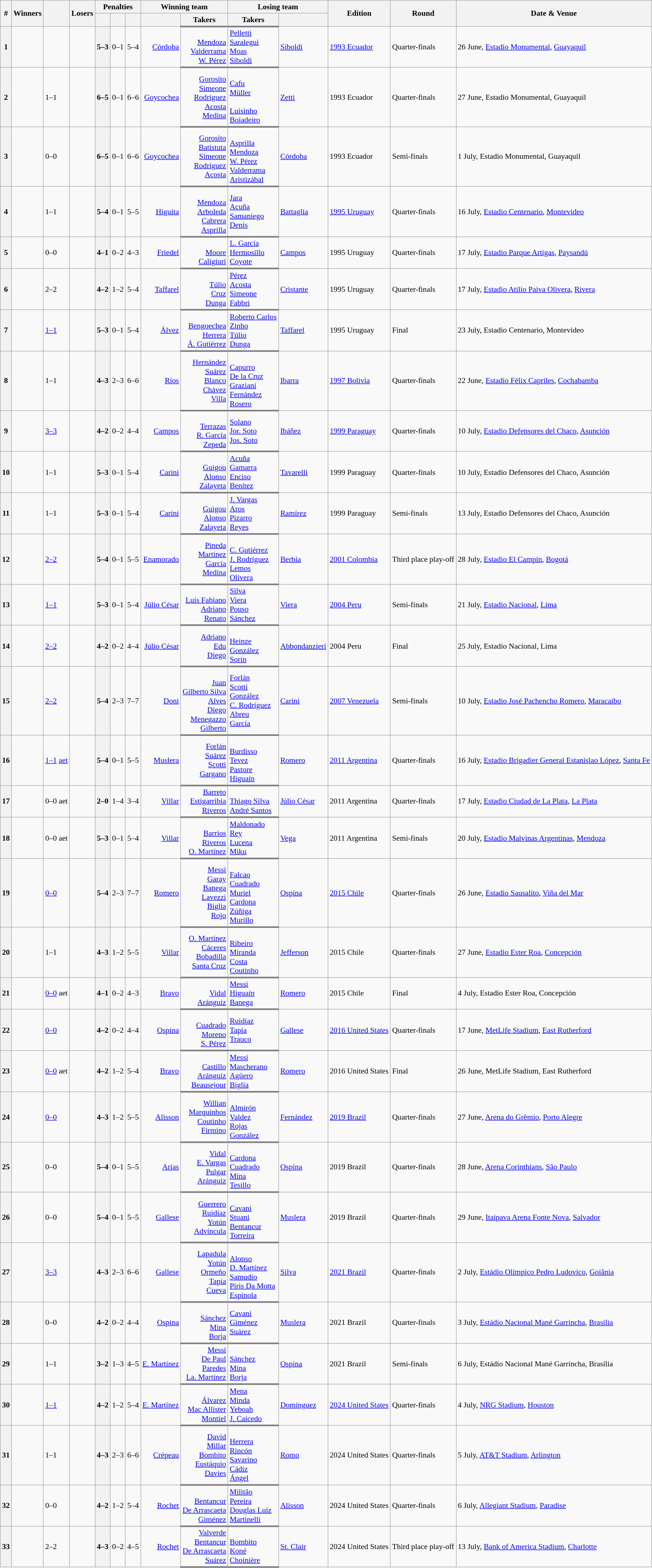<table class="wikitable sortable" style="font-size:90%">
<tr>
<th rowspan=2>#</th>
<th rowspan=2>Winners</th>
<th rowspan=2 class=unsortable></th>
<th rowspan=2>Losers</th>
<th colspan=3>Penalties</th>
<th colspan=2>Winning team</th>
<th colspan=2>Losing team</th>
<th rowspan=2>Edition</th>
<th rowspan=2>Round</th>
<th rowspan=2 class=unsortable>Date & Venue</th>
</tr>
<tr>
<th></th>
<th></th>
<th></th>
<th></th>
<th class=unsortable style="border-bottom:3px solid gray">Takers</th>
<th class=unsortable style="border-bottom:3px solid gray">Takers</th>
<th></th>
</tr>
<tr>
<th>1</th>
<td></td>
<td></td>
<td></td>
<th>5–3</th>
<td>0–1</td>
<td>5–4</td>
<td align=right><a href='#'>Córdoba</a></td>
<td style="text-align:right; border-bottom:3px solid gray"><br><a href='#'>Mendoza</a> <br><a href='#'>Valderrama</a> <br><a href='#'>W. Pérez</a> <br></td>
<td style="border-bottom:3px solid gray; vertical-align:top"> <a href='#'>Pelletti</a><br> <a href='#'>Saralegui</a><br> <a href='#'>Moas</a><br> <a href='#'>Siboldi</a></td>
<td><a href='#'>Siboldi</a></td>
<td><a href='#'>1993 Ecuador</a></td>
<td>Quarter-finals</td>
<td>26 June, <a href='#'>Estadio Monumental</a>, <a href='#'>Guayaquil</a></td>
</tr>
<tr>
<th>2</th>
<td></td>
<td>1–1</td>
<td></td>
<th>6–5</th>
<td>0–1</td>
<td>6–6</td>
<td align=right><a href='#'>Goycochea</a></td>
<td style="text-align:right; border-bottom:3px solid gray"><a href='#'>Gorosito</a> <br><a href='#'>Simeone</a> <br><a href='#'>Rodríguez</a> <br><a href='#'>Acosta</a> <br><a href='#'>Medina</a> <br></td>
<td style="border-bottom:3px solid gray"><br> <a href='#'>Cafu</a><br> <a href='#'>Müller</a><br><br> <a href='#'>Luisinho</a><br> <a href='#'>Boiadeiro</a></td>
<td><a href='#'>Zetti</a></td>
<td>1993 Ecuador</td>
<td>Quarter-finals</td>
<td>27 June, Estadio Monumental, Guayaquil</td>
</tr>
<tr>
<th>3</th>
<td></td>
<td>0–0</td>
<td></td>
<th>6–5</th>
<td>0–1</td>
<td>6–6</td>
<td align=right><a href='#'>Goycochea</a></td>
<td style="text-align:right; border-bottom:3px solid gray"><a href='#'>Gorosito</a> <br><a href='#'>Batistuta</a> <br><a href='#'>Simeone</a> <br><a href='#'>Rodríguez</a> <br><a href='#'>Acosta</a> <br></td>
<td style="border-bottom:3px solid gray"><br> <a href='#'>Asprilla</a><br> <a href='#'>Mendoza</a><br> <a href='#'>W. Pérez</a><br> <a href='#'>Valderrama</a><br> <a href='#'>Aristizábal</a></td>
<td><a href='#'>Córdoba</a></td>
<td>1993 Ecuador</td>
<td>Semi-finals</td>
<td>1 July, Estadio Monumental, Guayaquil</td>
</tr>
<tr>
<th>4</th>
<td></td>
<td>1–1</td>
<td></td>
<th>5–4</th>
<td>0–1</td>
<td>5–5</td>
<td align=right><a href='#'>Higuita</a></td>
<td style="text-align:right; border-bottom:3px solid gray"><br><a href='#'>Mendoza</a> <br><a href='#'>Arboleda</a> <br><a href='#'>Cabrera</a> <br><a href='#'>Asprilla</a> </td>
<td style="border-bottom:3px solid gray"> <a href='#'>Jara</a><br> <a href='#'>Acuña</a><br> <a href='#'>Samaniego</a><br> <a href='#'>Denis</a><br></td>
<td><a href='#'>Battaglia</a></td>
<td><a href='#'>1995 Uruguay</a></td>
<td>Quarter-finals</td>
<td>16 July, <a href='#'>Estadio Centenario</a>, <a href='#'>Montevideo</a></td>
</tr>
<tr>
<th>5</th>
<td></td>
<td>0–0</td>
<td></td>
<th>4–1</th>
<td>0–2</td>
<td>4–3</td>
<td align=right><a href='#'>Friedel</a></td>
<td style="text-align:right; border-bottom:3px solid gray"><br><a href='#'>Moore</a> <br><a href='#'>Caligiuri</a> <br></td>
<td style="border-bottom:3px solid gray; vertical-align:top"> <a href='#'>L. García</a><br> <a href='#'>Hermosillo</a><br> <a href='#'>Coyote</a></td>
<td><a href='#'>Campos</a></td>
<td>1995 Uruguay</td>
<td>Quarter-finals</td>
<td>17 July, <a href='#'>Estadio Parque Artigas</a>, <a href='#'>Paysandú</a></td>
</tr>
<tr>
<th>6</th>
<td></td>
<td>2–2</td>
<td></td>
<th>4–2</th>
<td>1–2</td>
<td>5–4</td>
<td align=right><a href='#'>Taffarel</a></td>
<td style="text-align:right; border-bottom:3px solid gray"><br><a href='#'>Túlio</a> <br><a href='#'>Cruz</a> <br><a href='#'>Dunga</a> <br></td>
<td style="border-bottom:3px solid gray; vertical-align:top"> <a href='#'>Pérez</a><br> <a href='#'>Acosta</a><br> <a href='#'>Simeone</a><br> <a href='#'>Fabbri</a></td>
<td><a href='#'>Cristante</a></td>
<td>1995 Uruguay</td>
<td>Quarter-finals</td>
<td>17 July, <a href='#'>Estadio Atilio Paiva Olivera</a>, <a href='#'>Rivera</a></td>
</tr>
<tr>
<th>7</th>
<td></td>
<td><a href='#'>1–1</a></td>
<td></td>
<th>5–3</th>
<td>0–1</td>
<td>5–4</td>
<td align=right><a href='#'>Álvez</a></td>
<td style="text-align:right; border-bottom:3px solid gray"><br><a href='#'>Bengoechea</a> <br><a href='#'>Herrera</a> <br><a href='#'>Á. Gutiérrez</a> <br></td>
<td style="border-bottom:3px solid gray; vertical-align:top"> <a href='#'>Roberto Carlos</a><br> <a href='#'>Zinho</a><br> <a href='#'>Túlio</a><br> <a href='#'>Dunga</a></td>
<td><a href='#'>Taffarel</a></td>
<td>1995 Uruguay</td>
<td>Final</td>
<td>23 July, Estadio Centenario, Montevideo</td>
</tr>
<tr>
<th>8</th>
<td></td>
<td>1–1</td>
<td></td>
<th>4–3</th>
<td>2–3</td>
<td>6–6</td>
<td align=right><a href='#'>Ríos</a></td>
<td style="text-align:right; border-bottom:3px solid gray"><a href='#'>Hernández</a> <br><a href='#'>Suárez</a> <br><a href='#'>Blanco</a> <br><a href='#'>Chávez</a> <br><a href='#'>Villa</a> <br></td>
<td style="border-bottom:3px solid gray"><br> <a href='#'>Capurro</a><br> <a href='#'>De la Cruz</a><br> <a href='#'>Graziani</a><br> <a href='#'>Fernández</a><br> <a href='#'>Rosero</a></td>
<td><a href='#'>Ibarra</a></td>
<td><a href='#'>1997 Bolivia</a></td>
<td>Quarter-finals</td>
<td>22 June, <a href='#'>Estadio Félix Capriles</a>, <a href='#'>Cochabamba</a></td>
</tr>
<tr>
<th>9</th>
<td></td>
<td><a href='#'>3–3</a></td>
<td></td>
<th>4–2</th>
<td>0–2</td>
<td>4–4</td>
<td align=right><a href='#'>Campos</a></td>
<td style="text-align:right; border-bottom:3px solid gray"><br><a href='#'>Terrazas</a> <br><a href='#'>R. García</a> <br><a href='#'>Zepeda</a> </td>
<td style="border-bottom:3px solid gray"> <a href='#'>Solano</a><br> <a href='#'>Jor. Soto</a><br> <a href='#'>Jos. Soto</a><br></td>
<td><a href='#'>Ibáñez</a></td>
<td><a href='#'>1999 Paraguay</a></td>
<td>Quarter-finals</td>
<td>10 July, <a href='#'>Estadio Defensores del Chaco</a>, <a href='#'>Asunción</a></td>
</tr>
<tr>
<th>10</th>
<td></td>
<td>1–1</td>
<td></td>
<th>5–3</th>
<td>0–1</td>
<td>5–4</td>
<td align=right><a href='#'>Carini</a></td>
<td style="text-align:right; border-bottom:3px solid gray"><br><a href='#'>Guigou</a> <br><a href='#'>Alonso</a> <br><a href='#'>Zalayeta</a> <br></td>
<td style="border-bottom:3px solid gray; vertical-align:top"> <a href='#'>Acuña</a><br> <a href='#'>Gamarra</a><br> <a href='#'>Enciso</a><br> <a href='#'>Benítez</a></td>
<td><a href='#'>Tavarelli</a></td>
<td>1999 Paraguay</td>
<td>Quarter-finals</td>
<td>10 July, Estadio Defensores del Chaco, Asunción</td>
</tr>
<tr>
<th>11</th>
<td></td>
<td>1–1</td>
<td></td>
<th>5–3</th>
<td>0–1</td>
<td>5–4</td>
<td align=right><a href='#'>Carini</a></td>
<td style="text-align:right; border-bottom:3px solid gray"><br><a href='#'>Guigou</a> <br><a href='#'>Alonso</a> <br><a href='#'>Zalayeta</a> <br></td>
<td style="border-bottom:3px solid gray; vertical-align:top"> <a href='#'>J. Vargas</a><br> <a href='#'>Aros</a><br> <a href='#'>Pizarro</a><br> <a href='#'>Reyes</a></td>
<td><a href='#'>Ramírez</a></td>
<td>1999 Paraguay</td>
<td>Semi-finals</td>
<td>13 July, Estadio Defensores del Chaco, Asunción</td>
</tr>
<tr>
<th>12</th>
<td></td>
<td><a href='#'>2–2</a></td>
<td></td>
<th>5–4</th>
<td>0–1</td>
<td>5–5</td>
<td align=right><a href='#'>Enamorado</a></td>
<td style="text-align:right; border-bottom:3px solid gray"><a href='#'>Pineda</a> <br><a href='#'>Martínez</a> <br><a href='#'>García</a> <br><a href='#'>Medina</a> <br></td>
<td style="border-bottom:3px solid gray"><br> <a href='#'>C. Gutiérrez</a><br> <a href='#'>J. Rodríguez</a><br> <a href='#'>Lemos</a><br> <a href='#'>Olivera</a></td>
<td><a href='#'>Berbia</a></td>
<td><a href='#'>2001 Colombia</a></td>
<td>Third place play-off</td>
<td>28 July, <a href='#'>Estadio El Campín</a>, <a href='#'>Bogotá</a></td>
</tr>
<tr>
<th>13</th>
<td></td>
<td><a href='#'>1–1</a></td>
<td></td>
<th>5–3</th>
<td>0–1</td>
<td>5–4</td>
<td align=right><a href='#'>Júlio César</a></td>
<td style="text-align:right; border-bottom:3px solid gray"><br><a href='#'>Luís Fabiano</a> <br><a href='#'>Adriano</a> <br><a href='#'>Renato</a> <br></td>
<td style="border-bottom:3px solid gray; vertical-align:top"> <a href='#'>Silva</a><br> <a href='#'>Viera</a><br> <a href='#'>Pouso</a><br> <a href='#'>Sánchez</a></td>
<td><a href='#'>Viera</a></td>
<td><a href='#'>2004 Peru</a></td>
<td>Semi-finals</td>
<td>21 July, <a href='#'>Estadio Nacional</a>, <a href='#'>Lima</a></td>
</tr>
<tr>
<th>14</th>
<td></td>
<td><a href='#'>2–2</a></td>
<td></td>
<th>4–2</th>
<td>0–2</td>
<td>4–4</td>
<td align=right><a href='#'>Júlio César</a></td>
<td style="text-align:right; border-bottom:3px solid gray"><a href='#'>Adriano</a> <br><a href='#'>Edu</a> <br><a href='#'>Diego</a> <br></td>
<td style="border-bottom:3px solid gray"><br> <a href='#'>Heinze</a><br> <a href='#'>González</a><br> <a href='#'>Sorín</a></td>
<td><a href='#'>Abbondanzieri</a></td>
<td>2004 Peru</td>
<td>Final</td>
<td>25 July, Estadio Nacional, Lima</td>
</tr>
<tr>
<th>15</th>
<td></td>
<td><a href='#'>2–2</a></td>
<td></td>
<th>5–4</th>
<td>2–3</td>
<td>7–7</td>
<td align=right><a href='#'>Doni</a></td>
<td style="text-align:right; border-bottom:3px solid gray"><br><a href='#'>Juan</a> <br><a href='#'>Gilberto Silva</a> <br><a href='#'>Alves</a> <br><a href='#'>Diego</a> <br><a href='#'>Menegazzo</a> <br><a href='#'>Gilberto</a> </td>
<td style="border-bottom:3px solid gray"> <a href='#'>Forlán</a><br> <a href='#'>Scotti</a><br> <a href='#'>González</a><br> <a href='#'>C. Rodríguez</a><br> <a href='#'>Abreu</a><br> <a href='#'>García</a> <br></td>
<td><a href='#'>Carini</a></td>
<td><a href='#'>2007 Venezuela</a></td>
<td>Semi-finals</td>
<td>10 July, <a href='#'>Estadio José Pachencho Romero</a>, <a href='#'>Maracaibo</a></td>
</tr>
<tr>
<th>16</th>
<td></td>
<td><a href='#'>1–1</a> <a href='#'>aet</a></td>
<td></td>
<th>5–4</th>
<td>0–1</td>
<td>5–5</td>
<td align=right><a href='#'>Muslera</a></td>
<td style="text-align:right; border-bottom:3px solid gray"><a href='#'>Forlán</a> <br><a href='#'>Suárez</a> <br><a href='#'>Scotti</a> <br><a href='#'>Gargano</a> <br></td>
<td style="border-bottom:3px solid gray"><br> <a href='#'>Burdisso</a><br> <a href='#'>Tevez</a><br> <a href='#'>Pastore</a><br> <a href='#'>Higuaín</a></td>
<td><a href='#'>Romero</a></td>
<td><a href='#'>2011 Argentina</a></td>
<td>Quarter-finals</td>
<td>16 July, <a href='#'>Estadio Brigadier General Estanislao López</a>, <a href='#'>Santa Fe</a></td>
</tr>
<tr>
<th>17</th>
<td></td>
<td>0–0 aet</td>
<td></td>
<th>2–0</th>
<td>1–4</td>
<td>3–4</td>
<td align=right><a href='#'>Villar</a></td>
<td style="text-align:right; border-bottom:3px solid gray; vertical-align:top"><a href='#'>Barreto</a> <br><a href='#'>Estigarribia</a> <br><a href='#'>Riveros</a> </td>
<td style="border-bottom:3px solid gray"><br> <a href='#'>Thiago Silva</a><br> <a href='#'>André Santos</a><br></td>
<td><a href='#'>Júlio César</a></td>
<td>2011 Argentina</td>
<td>Quarter-finals</td>
<td>17 July, <a href='#'>Estadio Ciudad de La Plata</a>, <a href='#'>La Plata</a></td>
</tr>
<tr>
<th>18</th>
<td></td>
<td>0–0 aet</td>
<td></td>
<th>5–3</th>
<td>0–1</td>
<td>5–4</td>
<td align=right><a href='#'>Villar</a></td>
<td style="text-align:right; border-bottom:3px solid gray"><br><a href='#'>Barrios</a> <br><a href='#'>Riveros</a> <br><a href='#'>O. Martínez</a> <br></td>
<td style="border-bottom:3px solid gray; vertical-align:top"> <a href='#'>Maldonado</a><br> <a href='#'>Rey</a><br> <a href='#'>Lucena</a><br> <a href='#'>Miku</a></td>
<td><a href='#'>Vega</a></td>
<td>2011 Argentina</td>
<td>Semi-finals</td>
<td>20 July, <a href='#'>Estadio Malvinas Argentinas</a>, <a href='#'>Mendoza</a></td>
</tr>
<tr>
<th>19</th>
<td></td>
<td><a href='#'>0–0</a></td>
<td></td>
<th>5–4</th>
<td>2–3</td>
<td>7–7</td>
<td align=right><a href='#'>Romero</a></td>
<td style="text-align:right; border-bottom:3px solid gray"><a href='#'>Messi</a> <br><a href='#'>Garay</a> <br><a href='#'>Banega</a> <br><a href='#'>Lavezzi</a> <br><a href='#'>Biglia</a> <br><a href='#'>Rojo</a> <br></td>
<td style="border-bottom:3px solid gray"><br> <a href='#'>Falcao</a><br> <a href='#'>Cuadrado</a><br> <a href='#'>Muriel</a><br> <a href='#'>Cardona</a><br> <a href='#'>Zúñiga</a><br> <a href='#'>Murillo</a></td>
<td><a href='#'>Ospina</a></td>
<td><a href='#'>2015 Chile</a></td>
<td>Quarter-finals</td>
<td>26 June, <a href='#'>Estadio Sausalito</a>, <a href='#'>Viña del Mar</a></td>
</tr>
<tr>
<th>20</th>
<td></td>
<td>1–1</td>
<td></td>
<th>4–3</th>
<td>1–2</td>
<td>5–5</td>
<td align=right><a href='#'>Villar</a></td>
<td style="text-align:right; border-bottom:3px solid gray"><a href='#'>O. Martínez</a> <br><a href='#'>Cáceres</a> <br><a href='#'>Bobadilla</a> <br><a href='#'>Santa Cruz</a> <br></td>
<td style="border-bottom:3px solid gray"><br> <a href='#'>Ribeiro</a><br> <a href='#'>Miranda</a><br> <a href='#'>Costa</a><br> <a href='#'>Coutinho</a></td>
<td><a href='#'>Jefferson</a></td>
<td>2015 Chile</td>
<td>Quarter-finals</td>
<td>27 June, <a href='#'>Estadio Ester Roa</a>, <a href='#'>Concepción</a></td>
</tr>
<tr>
<th>21</th>
<td></td>
<td><a href='#'>0–0</a> aet</td>
<td></td>
<th>4–1</th>
<td>0–2</td>
<td>4–3</td>
<td align=right><a href='#'>Bravo</a></td>
<td style="text-align:right; border-bottom:3px solid gray"><br><a href='#'>Vidal</a> <br><a href='#'>Aránguiz</a> <br></td>
<td style="border-bottom:3px solid gray; vertical-align:top"> <a href='#'>Messi</a><br> <a href='#'>Higuaín</a><br> <a href='#'>Banega</a></td>
<td><a href='#'>Romero</a></td>
<td>2015 Chile</td>
<td>Final</td>
<td>4 July, Estadio Ester Roa, Concepción</td>
</tr>
<tr>
<th>22</th>
<td></td>
<td><a href='#'>0–0</a></td>
<td></td>
<th>4–2</th>
<td>0–2</td>
<td>4–4</td>
<td align=right><a href='#'>Ospina</a></td>
<td style="text-align:right; border-bottom:3px solid gray"><br><a href='#'>Cuadrado</a> <br><a href='#'>Moreno</a> <br><a href='#'>S. Pérez</a> </td>
<td style="border-bottom:3px solid gray"> <a href='#'>Ruidíaz</a><br> <a href='#'>Tapia</a><br> <a href='#'>Trauco</a><br></td>
<td><a href='#'>Gallese</a></td>
<td><a href='#'>2016 United States</a></td>
<td>Quarter-finals</td>
<td>17 June, <a href='#'>MetLife Stadium</a>, <a href='#'>East Rutherford</a></td>
</tr>
<tr>
<th>23</th>
<td></td>
<td><a href='#'>0–0</a> aet</td>
<td></td>
<th>4–2</th>
<td>1–2</td>
<td>5–4</td>
<td align=right><a href='#'>Bravo</a></td>
<td style="text-align:right; border-bottom:3px solid gray"><br><a href='#'>Castillo</a> <br><a href='#'>Aránguiz</a> <br><a href='#'>Beausejour</a> <br></td>
<td style="border-bottom:3px solid gray; vertical-align:top"> <a href='#'>Messi</a><br> <a href='#'>Mascherano</a><br> <a href='#'>Agüero</a><br> <a href='#'>Biglia</a></td>
<td><a href='#'>Romero</a></td>
<td>2016 United States</td>
<td>Final</td>
<td>26 June, MetLife Stadium, East Rutherford</td>
</tr>
<tr>
<th>24</th>
<td></td>
<td><a href='#'>0–0</a></td>
<td></td>
<th>4–3</th>
<td>1–2</td>
<td>5–5</td>
<td align=right><a href='#'>Alisson</a></td>
<td style="text-align:right; border-bottom:3px solid gray"><a href='#'>Willian</a> <br><a href='#'>Marquinhos</a> <br><a href='#'>Coutinho</a> <br><a href='#'>Firmino</a> <br></td>
<td style="border-bottom:3px solid gray"><br> <a href='#'>Almirón</a><br> <a href='#'>Valdez</a><br> <a href='#'>Rojas</a><br> <a href='#'>González</a></td>
<td><a href='#'>Fernández</a></td>
<td><a href='#'>2019 Brazil</a></td>
<td>Quarter-finals</td>
<td>27 June, <a href='#'>Arena do Grêmio</a>, <a href='#'>Porto Alegre</a></td>
</tr>
<tr>
<th>25</th>
<td></td>
<td>0–0</td>
<td></td>
<th>5–4</th>
<td>0–1</td>
<td>5–5</td>
<td align=right><a href='#'>Arias</a></td>
<td style="text-align:right; border-bottom:3px solid gray"><a href='#'>Vidal</a> <br><a href='#'>E. Vargas</a> <br><a href='#'>Pulgar</a> <br><a href='#'>Aránguiz</a> <br></td>
<td style="border-bottom:3px solid gray"><br> <a href='#'>Cardona</a><br> <a href='#'>Cuadrado</a><br> <a href='#'>Mina</a><br> <a href='#'>Tesillo</a></td>
<td><a href='#'>Ospina</a></td>
<td>2019 Brazil</td>
<td>Quarter-finals</td>
<td>28 June, <a href='#'>Arena Corinthians</a>, <a href='#'>São Paulo</a></td>
</tr>
<tr>
<th>26</th>
<td></td>
<td>0–0</td>
<td></td>
<th>5–4</th>
<td>0–1</td>
<td>5–5</td>
<td align=right><a href='#'>Gallese</a></td>
<td style="text-align:right; border-bottom:3px solid gray"><a href='#'>Guerrero</a> <br><a href='#'>Ruidíaz</a> <br><a href='#'>Yotún</a> <br><a href='#'>Advíncula</a> <br></td>
<td style="border-bottom:3px solid gray"><br> <a href='#'>Cavani</a><br> <a href='#'>Stuani</a><br> <a href='#'>Bentancur</a><br> <a href='#'>Torreira</a></td>
<td><a href='#'>Muslera</a></td>
<td>2019 Brazil</td>
<td>Quarter-finals</td>
<td>29 June, <a href='#'>Itaipava Arena Fonte Nova</a>, <a href='#'>Salvador</a></td>
</tr>
<tr>
<th>27</th>
<td></td>
<td><a href='#'>3–3</a></td>
<td></td>
<th>4–3</th>
<td>2–3</td>
<td>6–6</td>
<td align=right><a href='#'>Gallese</a></td>
<td style="text-align:right; border-bottom:3px solid gray"><a href='#'>Lapadula</a> <br><a href='#'>Yotún</a> <br><a href='#'>Ormeño</a> <br><a href='#'>Tapia</a> <br><a href='#'>Cueva</a> <br></td>
<td style="border-bottom:3px solid gray"><br> <a href='#'>Alonso</a><br> <a href='#'>D. Martínez</a><br> <a href='#'>Samudio</a><br> <a href='#'>Piris Da Motta</a><br> <a href='#'>Espínola</a></td>
<td><a href='#'>Silva</a></td>
<td><a href='#'>2021 Brazil</a></td>
<td>Quarter-finals</td>
<td>2 July, <a href='#'>Estádio Olímpico Pedro Ludovico</a>, <a href='#'>Goiânia</a></td>
</tr>
<tr>
<th>28</th>
<td></td>
<td>0–0</td>
<td></td>
<th>4–2</th>
<td>0–2</td>
<td>4–4</td>
<td align=right><a href='#'>Ospina</a></td>
<td style="text-align:right; border-bottom:3px solid gray"><br><a href='#'>Sánchez</a> <br><a href='#'>Mina</a> <br><a href='#'>Borja</a> </td>
<td style="border-bottom:3px solid gray"> <a href='#'>Cavani</a><br> <a href='#'>Giménez</a><br> <a href='#'>Suárez</a><br></td>
<td><a href='#'>Muslera</a></td>
<td>2021 Brazil</td>
<td>Quarter-finals</td>
<td>3 July, <a href='#'>Estádio Nacional Mané Garrincha</a>, <a href='#'>Brasília</a></td>
</tr>
<tr>
<th>29</th>
<td></td>
<td>1–1</td>
<td></td>
<th>3–2</th>
<td>1–3</td>
<td>4–5</td>
<td align=right><a href='#'>E. Martínez</a></td>
<td style="text-align:right; border-bottom:3px solid gray; vertical-align:top"><a href='#'>Messi</a> <br><a href='#'>De Paul</a> <br><a href='#'>Paredes</a> <br><a href='#'>La. Martínez</a> </td>
<td style="border-bottom:3px solid gray"><br> <a href='#'>Sánchez</a><br> <a href='#'>Mina</a><br> <a href='#'>Borja</a><br></td>
<td><a href='#'>Ospina</a></td>
<td>2021 Brazil</td>
<td>Semi-finals</td>
<td>6 July, Estádio Nacional Mané Garrincha, Brasília</td>
</tr>
<tr>
<th>30</th>
<td></td>
<td><a href='#'>1–1</a></td>
<td></td>
<th>4–2</th>
<td>1–2</td>
<td>5–4</td>
<td align=right><a href='#'>E. Martínez</a></td>
<td style="text-align:right; border-bottom:3px solid gray"><br><a href='#'>Álvarez</a> <br><a href='#'>Mac Allister</a> <br><a href='#'>Montiel</a> <br></td>
<td style="border-bottom:3px solid gray; vertical-align:top"> <a href='#'>Mena</a><br> <a href='#'>Minda</a><br> <a href='#'>Yeboah</a><br> <a href='#'>J. Caicedo</a></td>
<td><a href='#'>Domínguez</a></td>
<td><a href='#'>2024 United States</a></td>
<td>Quarter-finals</td>
<td>4 July, <a href='#'>NRG Stadium</a>, <a href='#'>Houston</a></td>
</tr>
<tr>
<th>31</th>
<td></td>
<td>1–1</td>
<td></td>
<th>4–3</th>
<td>2–3</td>
<td>6–6</td>
<td align=right><a href='#'>Crépeau</a></td>
<td style="text-align:right; border-bottom:3px solid gray"><a href='#'>David</a> <br><a href='#'>Millar</a> <br><a href='#'>Bombito</a> <br><a href='#'>Eustáquio</a> <br><a href='#'>Davies</a> <br></td>
<td style="border-bottom:3px solid gray"><br> <a href='#'>Herrera</a><br> <a href='#'>Rincón</a><br> <a href='#'>Savarino</a><br> <a href='#'>Cádiz</a><br> <a href='#'>Ángel</a></td>
<td><a href='#'>Romo</a></td>
<td>2024 United States</td>
<td>Quarter-finals</td>
<td>5 July, <a href='#'>AT&T Stadium</a>, <a href='#'>Arlington</a></td>
</tr>
<tr>
<th>32</th>
<td></td>
<td>0–0</td>
<td></td>
<th>4–2</th>
<td>1–2</td>
<td>5–4</td>
<td align=right><a href='#'>Rochet</a></td>
<td style="text-align:right; border-bottom:3px solid gray"><br><a href='#'>Bentancur</a> <br><a href='#'>De Arrascaeta</a> <br><a href='#'>Giménez</a> <br></td>
<td style="border-bottom:3px solid gray; vertical-align:top"> <a href='#'>Militão</a><br> <a href='#'>Pereira</a><br> <a href='#'>Douglas Luiz</a><br> <a href='#'>Martinelli</a></td>
<td><a href='#'>Alisson</a></td>
<td>2024 United States</td>
<td>Quarter-finals</td>
<td>6 July, <a href='#'>Allegiant Stadium</a>, <a href='#'>Paradise</a></td>
</tr>
<tr>
<th>33</th>
<td></td>
<td>2–2</td>
<td></td>
<th>4–3</th>
<td>0–2</td>
<td>4–5</td>
<td align=right><a href='#'>Rochet</a></td>
<td style="text-align:right; border-bottom:3px solid gray; vertical-align:top"><a href='#'>Valverde</a> <br><a href='#'>Bentancur</a> <br><a href='#'>De Arrascaeta</a> <br><a href='#'>Suárez</a> </td>
<td style="border-bottom:3px solid gray"><br> <a href='#'>Bombito</a><br> <a href='#'>Koné</a><br> <a href='#'>Choinière</a><br></td>
<td><a href='#'>St. Clair</a></td>
<td>2024 United States</td>
<td>Third place play-off</td>
<td>13 July, <a href='#'>Bank of America Stadium</a>, <a href='#'>Charlotte</a></td>
</tr>
</table>
